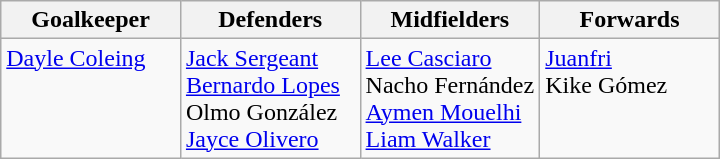<table class="wikitable">
<tr>
<th style="width:25%;">Goalkeeper</th>
<th style="width:25%;">Defenders</th>
<th style="width:25%;">Midfielders</th>
<th style="width:25%;">Forwards</th>
</tr>
<tr style="vertical-align:top;">
<td> <a href='#'>Dayle Coleing</a></td>
<td> <a href='#'>Jack Sergeant</a><br> <a href='#'>Bernardo Lopes</a><br> Olmo González<br> <a href='#'>Jayce Olivero</a></td>
<td> <a href='#'>Lee Casciaro</a><br> Nacho Fernández<br> <a href='#'>Aymen Mouelhi</a><br> <a href='#'>Liam Walker</a></td>
<td> <a href='#'>Juanfri</a><br> Kike Gómez</td>
</tr>
</table>
